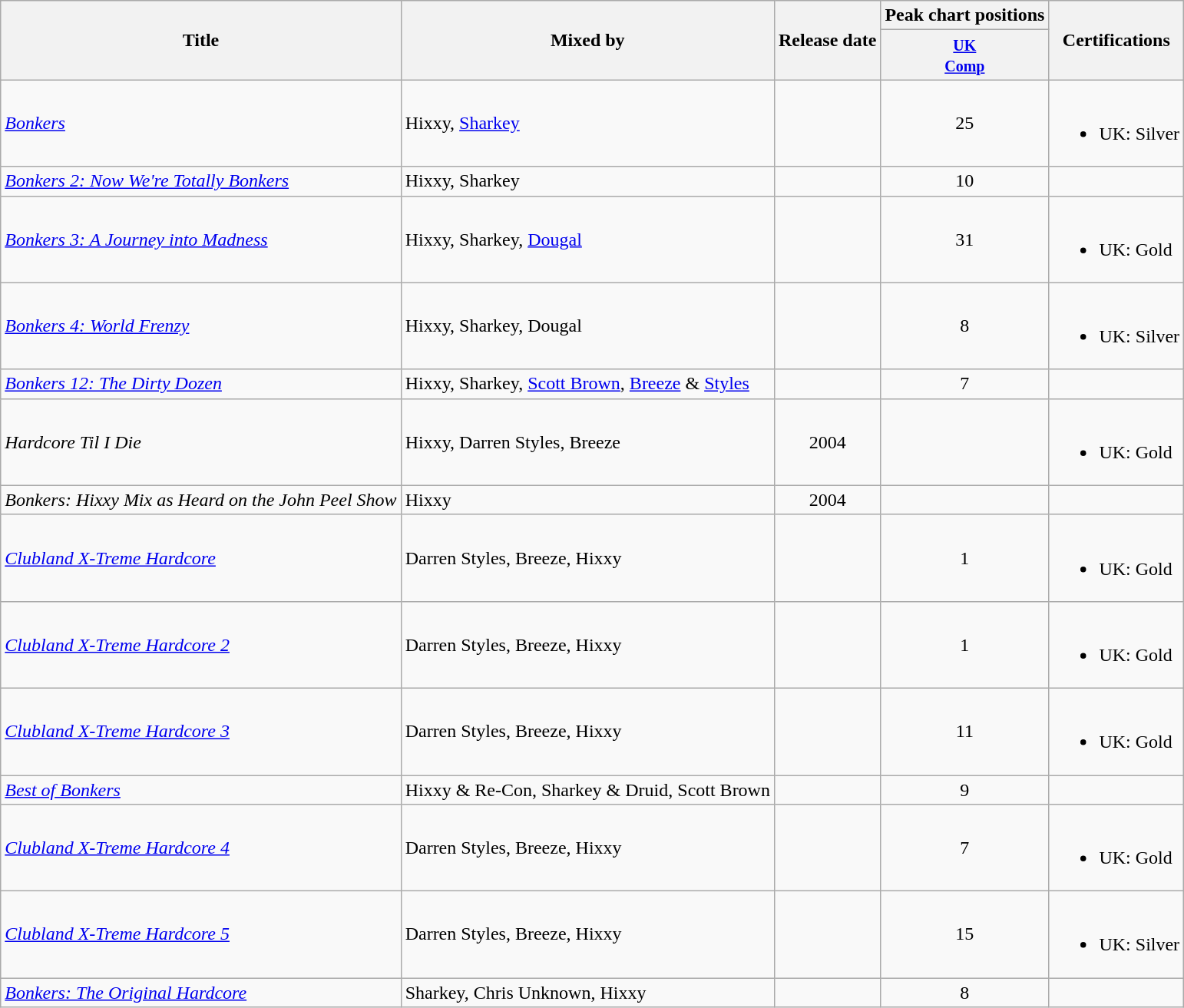<table class="wikitable" style="text-align:center;">
<tr>
<th rowspan="2">Title</th>
<th rowspan="2">Mixed by</th>
<th rowspan="2">Release date</th>
<th>Peak chart positions</th>
<th rowspan="2">Certifications</th>
</tr>
<tr>
<th><small><a href='#'>UK <br>Comp</a></small> <br></th>
</tr>
<tr>
<td align="left"><em><a href='#'>Bonkers</a></em></td>
<td align="left">Hixxy, <a href='#'>Sharkey</a></td>
<td></td>
<td>25</td>
<td align="left"><br><ul><li>UK: Silver</li></ul></td>
</tr>
<tr>
<td align="left"><em><a href='#'>Bonkers 2: Now We're Totally Bonkers</a></em></td>
<td align="left">Hixxy, Sharkey</td>
<td></td>
<td>10</td>
<td></td>
</tr>
<tr>
<td align="left"><em><a href='#'>Bonkers 3: A Journey into Madness</a></em></td>
<td align="left">Hixxy, Sharkey, <a href='#'>Dougal</a></td>
<td></td>
<td>31</td>
<td align="left"><br><ul><li>UK: Gold</li></ul></td>
</tr>
<tr>
<td align="left"><em><a href='#'>Bonkers 4: World Frenzy</a></em></td>
<td align="left">Hixxy, Sharkey, Dougal</td>
<td></td>
<td>8</td>
<td align="left"><br><ul><li>UK: Silver</li></ul></td>
</tr>
<tr>
<td align="left"><em><a href='#'>Bonkers 12: The Dirty Dozen</a></em></td>
<td align="left">Hixxy, Sharkey, <a href='#'>Scott Brown</a>, <a href='#'>Breeze</a> & <a href='#'>Styles</a></td>
<td></td>
<td>7</td>
<td></td>
</tr>
<tr>
<td align="left"><em>Hardcore Til I Die</em></td>
<td align="left">Hixxy, Darren Styles, Breeze</td>
<td>2004</td>
<td></td>
<td align="left"><br><ul><li>UK: Gold</li></ul></td>
</tr>
<tr>
<td align="left"><em>Bonkers: Hixxy Mix as Heard on the John Peel Show</em></td>
<td align="left">Hixxy</td>
<td>2004</td>
<td></td>
<td></td>
</tr>
<tr>
<td align="left"><em><a href='#'>Clubland X-Treme Hardcore</a></em></td>
<td align="left">Darren Styles, Breeze, Hixxy</td>
<td></td>
<td>1</td>
<td align="left"><br><ul><li>UK: Gold</li></ul></td>
</tr>
<tr>
<td align="left"><em><a href='#'>Clubland X-Treme Hardcore 2</a></em></td>
<td align="left">Darren Styles, Breeze, Hixxy</td>
<td></td>
<td>1</td>
<td align="left"><br><ul><li>UK: Gold</li></ul></td>
</tr>
<tr>
<td align="left"><em><a href='#'>Clubland X-Treme Hardcore 3</a></em></td>
<td align="left">Darren Styles, Breeze, Hixxy</td>
<td></td>
<td>11</td>
<td align="left"><br><ul><li>UK: Gold</li></ul></td>
</tr>
<tr>
<td align="left"><em><a href='#'>Best of Bonkers</a></em></td>
<td align="left">Hixxy & Re-Con, Sharkey & Druid, Scott Brown</td>
<td></td>
<td>9</td>
<td></td>
</tr>
<tr>
<td align="left"><em><a href='#'>Clubland X-Treme Hardcore 4</a></em></td>
<td align="left">Darren Styles, Breeze, Hixxy</td>
<td></td>
<td>7</td>
<td align="left"><br><ul><li>UK: Gold</li></ul></td>
</tr>
<tr>
<td align="left"><em><a href='#'>Clubland X-Treme Hardcore 5</a></em></td>
<td align="left">Darren Styles, Breeze, Hixxy</td>
<td></td>
<td>15</td>
<td align="left"><br><ul><li>UK: Silver</li></ul></td>
</tr>
<tr>
<td align="left"><em><a href='#'>Bonkers: The Original Hardcore</a></em></td>
<td align="left">Sharkey, Chris Unknown, Hixxy</td>
<td></td>
<td>8</td>
<td></td>
</tr>
</table>
